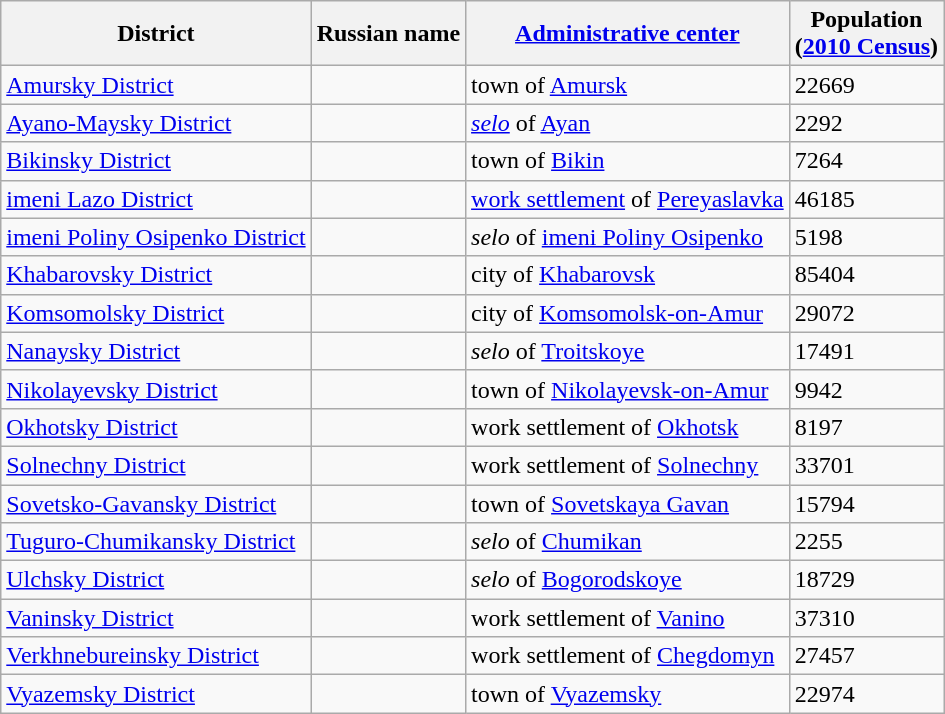<table class="wikitable sortable">
<tr>
<th>District</th>
<th>Russian name</th>
<th><a href='#'>Administrative center</a></th>
<th>Population<br>(<a href='#'>2010 Census</a>)</th>
</tr>
<tr>
<td><a href='#'>Amursky District</a></td>
<td></td>
<td>town of <a href='#'>Amursk</a></td>
<td>22669</td>
</tr>
<tr>
<td><a href='#'>Ayano-Maysky District</a></td>
<td></td>
<td><em><a href='#'>selo</a></em> of <a href='#'>Ayan</a></td>
<td>2292</td>
</tr>
<tr>
<td><a href='#'>Bikinsky District</a></td>
<td></td>
<td>town of <a href='#'>Bikin</a></td>
<td>7264</td>
</tr>
<tr>
<td><a href='#'>imeni Lazo District</a></td>
<td></td>
<td><a href='#'>work settlement</a> of <a href='#'>Pereyaslavka</a></td>
<td>46185</td>
</tr>
<tr>
<td><a href='#'>imeni Poliny Osipenko District</a></td>
<td></td>
<td><em>selo</em> of <a href='#'>imeni Poliny Osipenko</a></td>
<td>5198</td>
</tr>
<tr>
<td><a href='#'>Khabarovsky District</a></td>
<td></td>
<td>city of <a href='#'>Khabarovsk</a></td>
<td>85404</td>
</tr>
<tr>
<td><a href='#'>Komsomolsky District</a></td>
<td></td>
<td>city of <a href='#'>Komsomolsk-on-Amur</a></td>
<td>29072</td>
</tr>
<tr>
<td><a href='#'>Nanaysky District</a></td>
<td></td>
<td><em>selo</em> of <a href='#'>Troitskoye</a></td>
<td>17491</td>
</tr>
<tr>
<td><a href='#'>Nikolayevsky District</a></td>
<td></td>
<td>town of <a href='#'>Nikolayevsk-on-Amur</a></td>
<td>9942</td>
</tr>
<tr>
<td><a href='#'>Okhotsky District</a></td>
<td></td>
<td>work settlement of <a href='#'>Okhotsk</a></td>
<td>8197</td>
</tr>
<tr>
<td><a href='#'>Solnechny District</a></td>
<td></td>
<td>work settlement of <a href='#'>Solnechny</a></td>
<td>33701</td>
</tr>
<tr>
<td><a href='#'>Sovetsko-Gavansky District</a></td>
<td></td>
<td>town of <a href='#'>Sovetskaya Gavan</a></td>
<td>15794</td>
</tr>
<tr>
<td><a href='#'>Tuguro-Chumikansky District</a></td>
<td></td>
<td><em>selo</em> of <a href='#'>Chumikan</a></td>
<td>2255</td>
</tr>
<tr>
<td><a href='#'>Ulchsky District</a></td>
<td></td>
<td><em>selo</em> of <a href='#'>Bogorodskoye</a></td>
<td>18729</td>
</tr>
<tr>
<td><a href='#'>Vaninsky District</a></td>
<td></td>
<td>work settlement of <a href='#'>Vanino</a></td>
<td>37310</td>
</tr>
<tr>
<td><a href='#'>Verkhnebureinsky District</a></td>
<td></td>
<td>work settlement of <a href='#'>Chegdomyn</a></td>
<td>27457</td>
</tr>
<tr>
<td><a href='#'>Vyazemsky District</a></td>
<td></td>
<td>town of <a href='#'>Vyazemsky</a></td>
<td>22974</td>
</tr>
</table>
